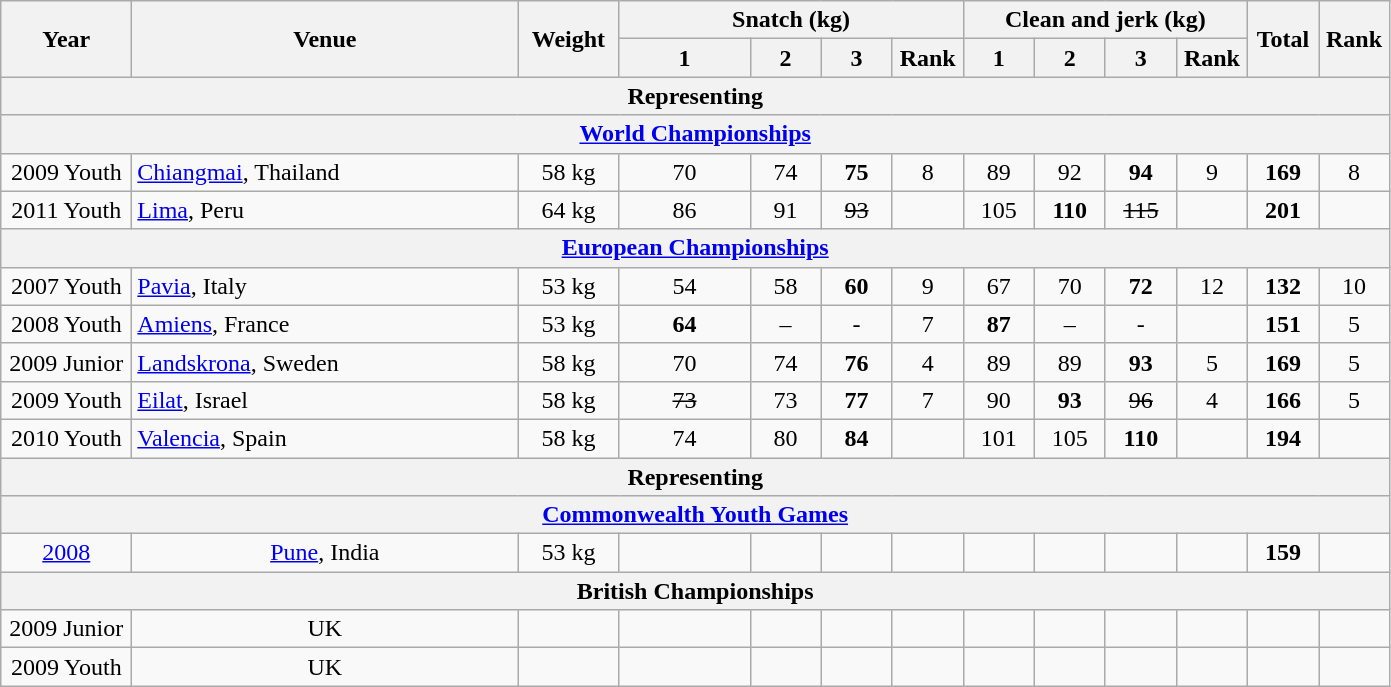<table class = "wikitable" style="text-align:center;">
<tr>
<th rowspan=2 width=80>Year</th>
<th rowspan=2 width=250>Venue</th>
<th rowspan=2 width=60>Weight</th>
<th colspan=4>Snatch (kg)</th>
<th colspan=4>Clean and jerk (kg)</th>
<th rowspan=2 width=40>Total</th>
<th rowspan=2 width=40>Rank</th>
</tr>
<tr>
<th width=80>1</th>
<th width=40>2</th>
<th width=40>3</th>
<th width=40>Rank</th>
<th width=40>1</th>
<th width=40>2</th>
<th width=40>3</th>
<th width=40>Rank</th>
</tr>
<tr>
<th colspan=13>Representing </th>
</tr>
<tr>
<th colspan=13><a href='#'>World Championships</a></th>
</tr>
<tr>
<td>2009 Youth</td>
<td align=left> <a href='#'>Chiangmai</a>, Thailand</td>
<td>58 kg</td>
<td>70</td>
<td>74</td>
<td><strong>75</strong></td>
<td>8</td>
<td>89</td>
<td>92</td>
<td><strong>94</strong></td>
<td>9</td>
<td><strong>169</strong></td>
<td>8</td>
</tr>
<tr>
<td>2011 Youth</td>
<td align=left> <a href='#'>Lima</a>, Peru</td>
<td>64 kg</td>
<td>86</td>
<td>91</td>
<td><s>93</s></td>
<td></td>
<td>105</td>
<td><strong>110</strong></td>
<td><s>115</s></td>
<td></td>
<td><strong>201</strong></td>
<td></td>
</tr>
<tr>
<th colspan=13><a href='#'>European Championships</a></th>
</tr>
<tr>
<td>2007 Youth</td>
<td align=left> <a href='#'>Pavia</a>, Italy</td>
<td>53 kg</td>
<td>54</td>
<td>58</td>
<td><strong>60</strong></td>
<td>9</td>
<td>67</td>
<td>70</td>
<td><strong>72</strong></td>
<td>12</td>
<td><strong>132</strong></td>
<td>10</td>
</tr>
<tr>
<td>2008 Youth</td>
<td align=left> <a href='#'>Amiens</a>, France</td>
<td>53 kg</td>
<td><strong>64</strong></td>
<td>–</td>
<td>-</td>
<td>7</td>
<td><strong>87</strong></td>
<td>–</td>
<td>-</td>
<td></td>
<td><strong>151</strong></td>
<td>5</td>
</tr>
<tr>
<td>2009 Junior</td>
<td align=left> <a href='#'>Landskrona</a>, Sweden</td>
<td>58 kg</td>
<td>70</td>
<td>74</td>
<td><strong>76</strong></td>
<td>4</td>
<td>89</td>
<td>89</td>
<td><strong>93</strong></td>
<td>5</td>
<td><strong>169</strong></td>
<td>5</td>
</tr>
<tr>
<td>2009 Youth</td>
<td align=left> <a href='#'>Eilat</a>, Israel</td>
<td>58 kg</td>
<td><s>73</s></td>
<td>73</td>
<td><strong>77</strong></td>
<td>7</td>
<td>90</td>
<td><strong>93</strong></td>
<td><s>96</s></td>
<td>4</td>
<td><strong>166</strong></td>
<td>5</td>
</tr>
<tr>
<td>2010 Youth</td>
<td align=left> <a href='#'>Valencia</a>, Spain</td>
<td>58 kg</td>
<td>74</td>
<td>80</td>
<td><strong>84</strong></td>
<td></td>
<td>101</td>
<td>105</td>
<td><strong>110</strong></td>
<td></td>
<td><strong>194</strong></td>
<td></td>
</tr>
<tr>
<th colspan=13>Representing </th>
</tr>
<tr>
<th colspan=13><a href='#'>Commonwealth Youth Games</a></th>
</tr>
<tr>
<td><a href='#'>2008</a></td>
<td> <a href='#'>Pune</a>, India</td>
<td>53 kg</td>
<td></td>
<td></td>
<td></td>
<td></td>
<td></td>
<td></td>
<td></td>
<td></td>
<td><strong>159</strong></td>
<td></td>
</tr>
<tr>
<th colspan=13>British Championships</th>
</tr>
<tr>
<td>2009 Junior</td>
<td> UK</td>
<td></td>
<td></td>
<td></td>
<td></td>
<td></td>
<td></td>
<td></td>
<td></td>
<td></td>
<td></td>
<td></td>
</tr>
<tr>
<td>2009 Youth</td>
<td> UK</td>
<td></td>
<td></td>
<td></td>
<td></td>
<td></td>
<td></td>
<td></td>
<td></td>
<td></td>
<td></td>
<td></td>
</tr>
</table>
